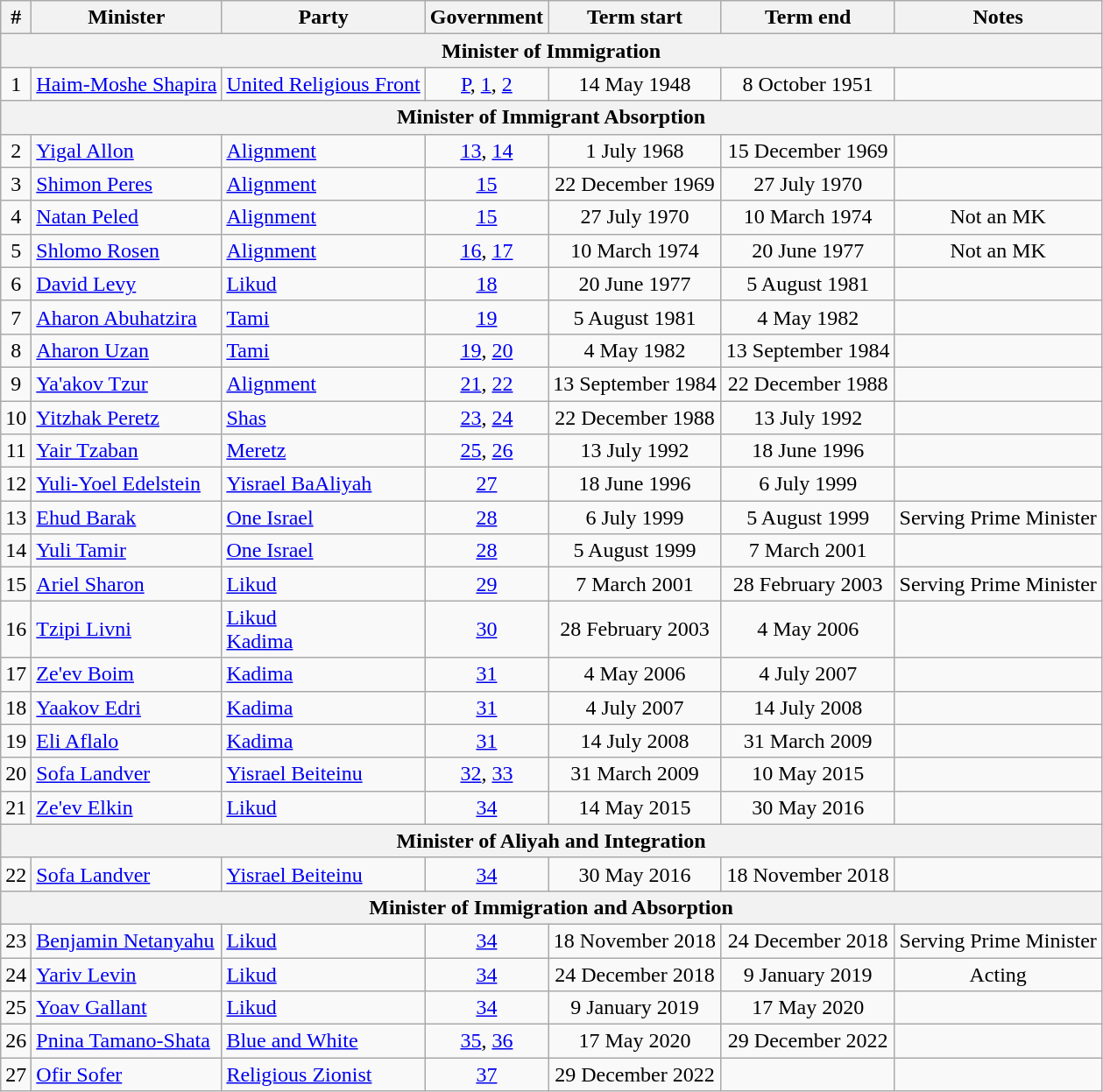<table class=wikitable style=text-align:center>
<tr>
<th>#</th>
<th>Minister</th>
<th>Party</th>
<th>Government</th>
<th>Term start</th>
<th>Term end</th>
<th>Notes</th>
</tr>
<tr>
<th colspan=7>Minister of Immigration</th>
</tr>
<tr>
<td>1</td>
<td align=left><a href='#'>Haim-Moshe Shapira</a></td>
<td align=left><a href='#'>United Religious Front</a></td>
<td><a href='#'>P</a>, <a href='#'>1</a>, <a href='#'>2</a></td>
<td>14 May 1948</td>
<td>8 October 1951</td>
<td></td>
</tr>
<tr>
<th colspan=7>Minister of Immigrant Absorption</th>
</tr>
<tr>
<td>2</td>
<td align=left><a href='#'>Yigal Allon</a></td>
<td align=left><a href='#'>Alignment</a></td>
<td><a href='#'>13</a>, <a href='#'>14</a></td>
<td>1 July 1968</td>
<td>15 December 1969</td>
<td></td>
</tr>
<tr>
<td>3</td>
<td align=left><a href='#'>Shimon Peres</a></td>
<td align=left><a href='#'>Alignment</a></td>
<td><a href='#'>15</a></td>
<td>22 December 1969</td>
<td>27 July 1970</td>
<td></td>
</tr>
<tr>
<td>4</td>
<td align=left><a href='#'>Natan Peled</a></td>
<td align=left><a href='#'>Alignment</a></td>
<td><a href='#'>15</a></td>
<td>27 July 1970</td>
<td>10 March 1974</td>
<td>Not an MK</td>
</tr>
<tr>
<td>5</td>
<td align=left><a href='#'>Shlomo Rosen</a></td>
<td align=left><a href='#'>Alignment</a></td>
<td><a href='#'>16</a>, <a href='#'>17</a></td>
<td>10 March 1974</td>
<td>20 June 1977</td>
<td>Not an MK</td>
</tr>
<tr>
<td>6</td>
<td align=left><a href='#'>David Levy</a></td>
<td align=left><a href='#'>Likud</a></td>
<td><a href='#'>18</a></td>
<td>20 June 1977</td>
<td>5 August 1981</td>
<td></td>
</tr>
<tr>
<td>7</td>
<td align=left><a href='#'>Aharon Abuhatzira</a></td>
<td align=left><a href='#'>Tami</a></td>
<td><a href='#'>19</a></td>
<td>5 August 1981</td>
<td>4 May 1982</td>
<td></td>
</tr>
<tr>
<td>8</td>
<td align=left><a href='#'>Aharon Uzan</a></td>
<td align=left><a href='#'>Tami</a></td>
<td><a href='#'>19</a>, <a href='#'>20</a></td>
<td>4 May 1982</td>
<td>13 September 1984</td>
<td></td>
</tr>
<tr>
<td>9</td>
<td align=left><a href='#'>Ya'akov Tzur</a></td>
<td align=left><a href='#'>Alignment</a></td>
<td><a href='#'>21</a>, <a href='#'>22</a></td>
<td>13 September 1984</td>
<td>22 December 1988</td>
<td></td>
</tr>
<tr>
<td>10</td>
<td align=left><a href='#'>Yitzhak Peretz</a></td>
<td align=left><a href='#'>Shas</a></td>
<td><a href='#'>23</a>, <a href='#'>24</a></td>
<td>22 December 1988</td>
<td>13 July 1992</td>
<td></td>
</tr>
<tr>
<td>11</td>
<td align=left><a href='#'>Yair Tzaban</a></td>
<td align=left><a href='#'>Meretz</a></td>
<td><a href='#'>25</a>, <a href='#'>26</a></td>
<td>13 July  1992</td>
<td>18 June 1996</td>
<td></td>
</tr>
<tr>
<td>12</td>
<td align=left><a href='#'>Yuli-Yoel Edelstein</a></td>
<td align=left><a href='#'>Yisrael BaAliyah</a></td>
<td><a href='#'>27</a></td>
<td>18 June 1996</td>
<td>6 July 1999</td>
<td></td>
</tr>
<tr>
<td>13</td>
<td align=left><a href='#'>Ehud Barak</a></td>
<td align=left><a href='#'>One Israel</a></td>
<td><a href='#'>28</a></td>
<td>6 July 1999</td>
<td>5 August 1999</td>
<td>Serving Prime Minister</td>
</tr>
<tr>
<td>14</td>
<td align=left><a href='#'>Yuli Tamir</a></td>
<td align=left><a href='#'>One Israel</a></td>
<td><a href='#'>28</a></td>
<td>5 August 1999</td>
<td>7 March 2001</td>
<td></td>
</tr>
<tr>
<td>15</td>
<td align=left><a href='#'>Ariel Sharon</a></td>
<td align=left><a href='#'>Likud</a></td>
<td><a href='#'>29</a></td>
<td>7 March 2001</td>
<td>28 February 2003</td>
<td>Serving Prime Minister</td>
</tr>
<tr>
<td>16</td>
<td align=left><a href='#'>Tzipi Livni</a></td>
<td align=left><a href='#'>Likud</a><br><a href='#'>Kadima</a></td>
<td><a href='#'>30</a></td>
<td>28 February 2003</td>
<td>4 May 2006</td>
<td></td>
</tr>
<tr>
<td>17</td>
<td align=left><a href='#'>Ze'ev Boim</a></td>
<td align=left><a href='#'>Kadima</a></td>
<td><a href='#'>31</a></td>
<td>4 May 2006</td>
<td>4 July 2007</td>
<td></td>
</tr>
<tr>
<td>18</td>
<td align=left><a href='#'>Yaakov Edri</a></td>
<td align=left><a href='#'>Kadima</a></td>
<td><a href='#'>31</a></td>
<td>4 July 2007</td>
<td>14 July 2008</td>
<td></td>
</tr>
<tr>
<td>19</td>
<td align=left><a href='#'>Eli Aflalo</a></td>
<td align=left><a href='#'>Kadima</a></td>
<td><a href='#'>31</a></td>
<td>14 July 2008</td>
<td>31 March 2009</td>
<td></td>
</tr>
<tr>
<td>20</td>
<td align=left><a href='#'>Sofa Landver</a></td>
<td align=left><a href='#'>Yisrael Beiteinu</a></td>
<td><a href='#'>32</a>, <a href='#'>33</a></td>
<td>31 March 2009</td>
<td>10 May 2015</td>
<td></td>
</tr>
<tr>
<td>21</td>
<td align=left><a href='#'>Ze'ev Elkin</a></td>
<td align=left><a href='#'>Likud</a></td>
<td><a href='#'>34</a></td>
<td>14 May 2015</td>
<td>30 May 2016</td>
<td></td>
</tr>
<tr>
<th colspan=7>Minister of Aliyah and Integration</th>
</tr>
<tr>
<td>22</td>
<td align=left><a href='#'>Sofa Landver</a></td>
<td align=left><a href='#'>Yisrael Beiteinu</a></td>
<td><a href='#'>34</a></td>
<td>30 May 2016</td>
<td>18 November 2018</td>
<td></td>
</tr>
<tr>
<th colspan=7>Minister of Immigration and Absorption</th>
</tr>
<tr>
<td>23</td>
<td align=left><a href='#'>Benjamin Netanyahu</a></td>
<td align=left><a href='#'>Likud</a></td>
<td><a href='#'>34</a></td>
<td>18 November 2018</td>
<td>24 December 2018</td>
<td>Serving Prime Minister</td>
</tr>
<tr>
<td>24</td>
<td align=left><a href='#'>Yariv Levin</a></td>
<td align=left><a href='#'>Likud</a></td>
<td><a href='#'>34</a></td>
<td>24 December 2018</td>
<td>9 January 2019</td>
<td>Acting</td>
</tr>
<tr>
<td>25</td>
<td align=left><a href='#'>Yoav Gallant</a></td>
<td align=left><a href='#'>Likud</a></td>
<td><a href='#'>34</a></td>
<td>9 January 2019</td>
<td>17 May 2020</td>
<td></td>
</tr>
<tr>
<td>26</td>
<td align=left><a href='#'>Pnina Tamano-Shata</a></td>
<td align=left><a href='#'>Blue and White</a></td>
<td><a href='#'>35</a>, <a href='#'>36</a></td>
<td>17 May 2020</td>
<td>29 December 2022</td>
<td></td>
</tr>
<tr>
<td>27</td>
<td align=left><a href='#'>Ofir Sofer</a></td>
<td align=left><a href='#'>Religious Zionist</a></td>
<td><a href='#'>37</a></td>
<td>29 December 2022</td>
<td></td>
<td></td>
</tr>
</table>
